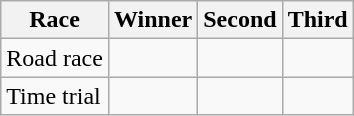<table class="wikitable">
<tr>
<th>Race</th>
<th>Winner</th>
<th>Second</th>
<th>Third</th>
</tr>
<tr>
<td>Road race</td>
<td></td>
<td></td>
<td></td>
</tr>
<tr>
<td>Time trial</td>
<td></td>
<td></td>
<td></td>
</tr>
</table>
